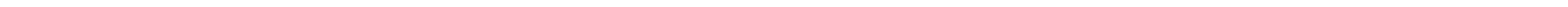<table class="toccolours" style="background:#ffffff;" align="right" width="100%"|>
<tr>
<td align="center"></td>
</tr>
</table>
